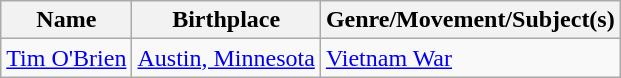<table class="wikitable">
<tr>
<th>Name</th>
<th>Birthplace</th>
<th>Genre/Movement/Subject(s)</th>
</tr>
<tr>
<td><a href='#'>Tim O'Brien</a></td>
<td><a href='#'>Austin, Minnesota</a></td>
<td><a href='#'>Vietnam War</a></td>
</tr>
</table>
